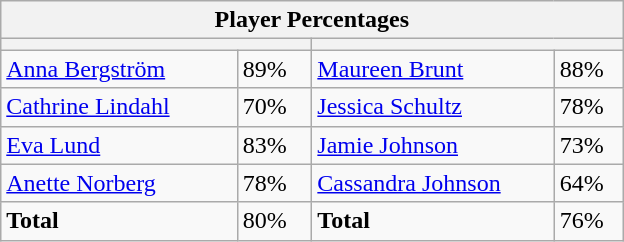<table class="wikitable">
<tr>
<th colspan=4 width=400>Player Percentages</th>
</tr>
<tr>
<th colspan=2 width=200></th>
<th colspan=2 width=200></th>
</tr>
<tr>
<td><a href='#'>Anna Bergström</a></td>
<td>89%</td>
<td><a href='#'>Maureen Brunt</a></td>
<td>88%</td>
</tr>
<tr>
<td><a href='#'>Cathrine Lindahl</a></td>
<td>70%</td>
<td><a href='#'>Jessica Schultz</a></td>
<td>78%</td>
</tr>
<tr>
<td><a href='#'>Eva Lund</a></td>
<td>83%</td>
<td><a href='#'>Jamie Johnson</a></td>
<td>73%</td>
</tr>
<tr>
<td><a href='#'>Anette Norberg</a></td>
<td>78%</td>
<td><a href='#'>Cassandra Johnson</a></td>
<td>64%</td>
</tr>
<tr>
<td><strong>Total</strong></td>
<td>80%</td>
<td><strong>Total</strong></td>
<td>76%</td>
</tr>
</table>
